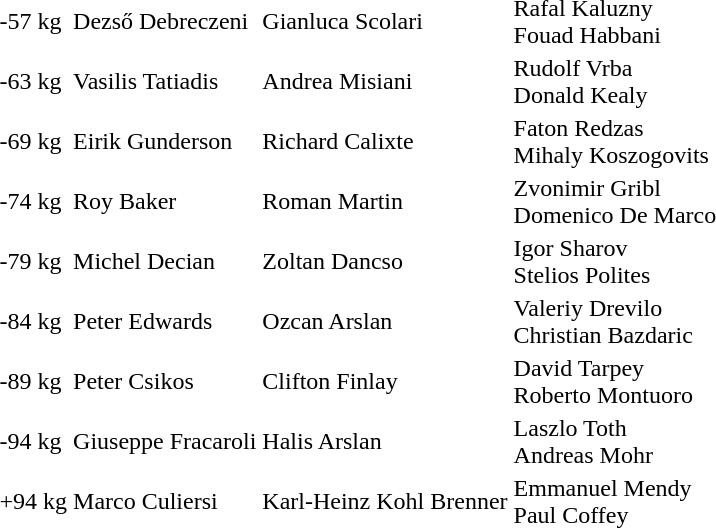<table>
<tr>
<td>-57 kg</td>
<td>Dezső Debreczeni </td>
<td>Gianluca Scolari </td>
<td>Rafal Kaluzny <br>Fouad Habbani </td>
</tr>
<tr>
<td>-63 kg</td>
<td>Vasilis Tatiadis </td>
<td>Andrea Misiani </td>
<td>Rudolf Vrba <br>Donald Kealy </td>
</tr>
<tr>
<td>-69 kg</td>
<td>Eirik Gunderson </td>
<td>Richard Calixte </td>
<td>Faton Redzas <br>Mihaly Koszogovits </td>
</tr>
<tr>
<td>-74 kg</td>
<td>Roy Baker </td>
<td>Roman Martin </td>
<td>Zvonimir Gribl <br>Domenico De Marco </td>
</tr>
<tr>
<td>-79 kg</td>
<td>Michel Decian </td>
<td>Zoltan Dancso </td>
<td>Igor Sharov <br>Stelios Polites </td>
</tr>
<tr>
<td>-84 kg</td>
<td>Peter Edwards </td>
<td>Ozcan Arslan </td>
<td>Valeriy Drevilo <br>Christian Bazdaric </td>
</tr>
<tr>
<td>-89 kg</td>
<td>Peter Csikos </td>
<td>Clifton Finlay </td>
<td>David Tarpey <br>Roberto Montuoro </td>
</tr>
<tr>
<td>-94 kg</td>
<td>Giuseppe Fracaroli </td>
<td>Halis Arslan </td>
<td>Laszlo Toth <br>Andreas Mohr </td>
</tr>
<tr>
<td>+94 kg</td>
<td>Marco Culiersi </td>
<td>Karl-Heinz Kohl Brenner </td>
<td>Emmanuel Mendy <br>Paul Coffey </td>
</tr>
<tr>
</tr>
</table>
